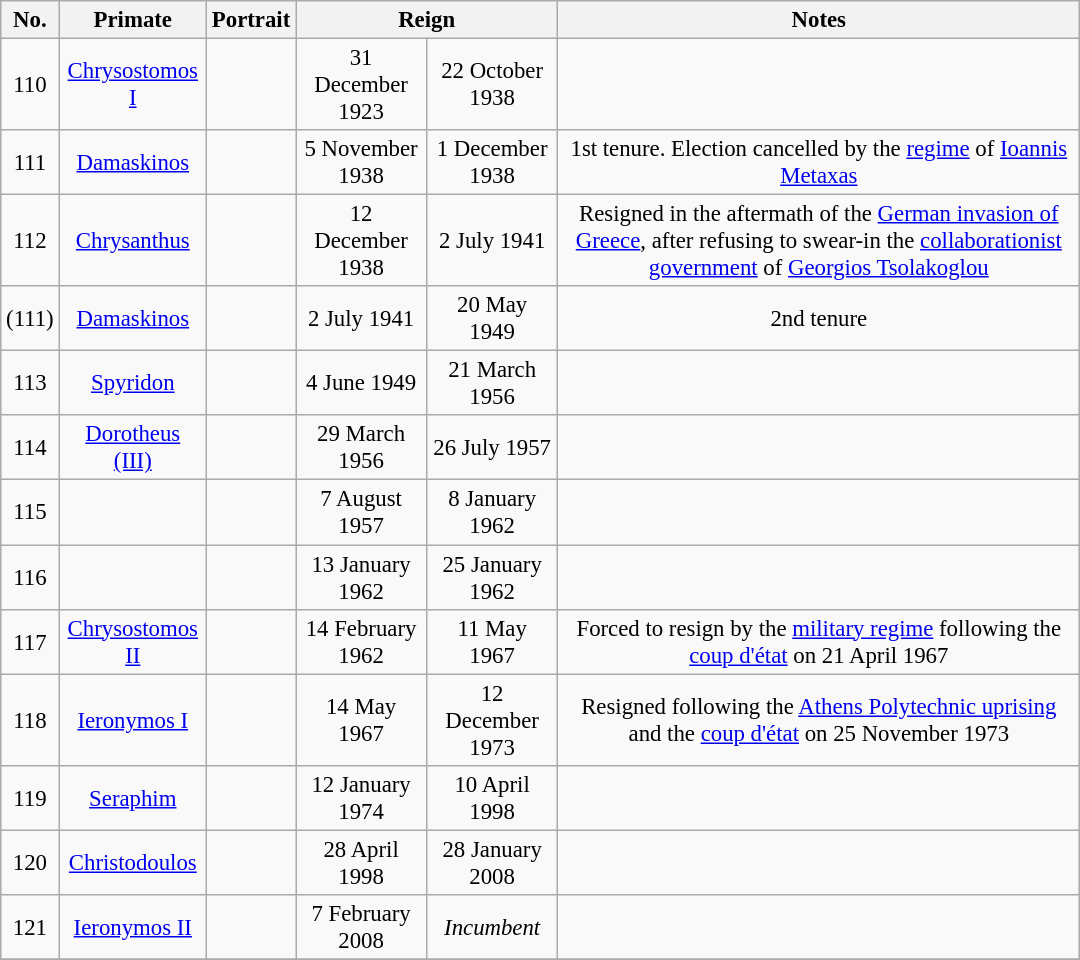<table class="wikitable" style="text-align:center; font-size:95%; width:57%;">
<tr>
<th>No.</th>
<th>Primate</th>
<th>Portrait</th>
<th colspan="2">Reign</th>
<th>Notes</th>
</tr>
<tr>
<td>110</td>
<td><a href='#'>Chrysostomos I</a></td>
<td></td>
<td>31 December 1923</td>
<td>22 October 1938</td>
<td></td>
</tr>
<tr>
<td>111</td>
<td><a href='#'>Damaskinos</a></td>
<td></td>
<td>5 November 1938</td>
<td>1 December 1938</td>
<td>1st tenure. Election cancelled by the <a href='#'>regime</a> of <a href='#'>Ioannis Metaxas</a></td>
</tr>
<tr>
<td>112</td>
<td><a href='#'>Chrysanthus</a></td>
<td></td>
<td>12 December 1938</td>
<td>2 July 1941</td>
<td>Resigned in the aftermath of the <a href='#'>German invasion of Greece</a>, after refusing to swear-in the <a href='#'>collaborationist government</a> of <a href='#'>Georgios Tsolakoglou</a></td>
</tr>
<tr>
<td>(111)</td>
<td><a href='#'>Damaskinos</a></td>
<td></td>
<td>2 July 1941</td>
<td>20 May 1949</td>
<td>2nd tenure</td>
</tr>
<tr>
<td>113</td>
<td><a href='#'>Spyridon</a></td>
<td></td>
<td>4 June 1949</td>
<td>21 March 1956</td>
<td></td>
</tr>
<tr>
<td>114</td>
<td><a href='#'>Dorotheus (III)</a></td>
<td></td>
<td>29 March 1956</td>
<td>26 July 1957</td>
<td></td>
</tr>
<tr>
<td>115</td>
<td></td>
<td></td>
<td>7 August 1957</td>
<td>8 January 1962</td>
<td></td>
</tr>
<tr>
<td>116</td>
<td></td>
<td></td>
<td>13 January 1962</td>
<td>25 January 1962</td>
<td></td>
</tr>
<tr>
<td>117</td>
<td><a href='#'>Chrysostomos II</a></td>
<td></td>
<td>14 February 1962</td>
<td>11 May 1967</td>
<td>Forced to resign by the <a href='#'>military regime</a> following the <a href='#'>coup d'état</a> on 21 April 1967</td>
</tr>
<tr>
<td>118</td>
<td><a href='#'>Ieronymos I</a></td>
<td></td>
<td>14 May 1967</td>
<td>12 December 1973</td>
<td>Resigned following the <a href='#'>Athens Polytechnic uprising</a> and the <a href='#'>coup d'état</a> on 25 November 1973</td>
</tr>
<tr>
<td>119</td>
<td><a href='#'>Seraphim</a></td>
<td></td>
<td>12 January 1974</td>
<td>10 April 1998</td>
<td></td>
</tr>
<tr>
<td>120</td>
<td><a href='#'>Christodoulos</a></td>
<td></td>
<td>28 April 1998</td>
<td>28 January 2008</td>
<td></td>
</tr>
<tr>
<td>121</td>
<td><a href='#'>Ieronymos II</a></td>
<td></td>
<td>7 February 2008</td>
<td><em>Incumbent</em></td>
<td></td>
</tr>
<tr>
</tr>
</table>
